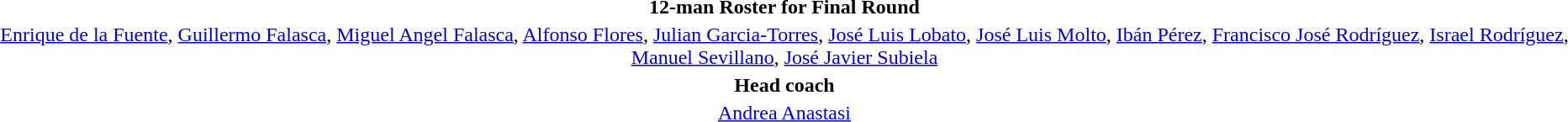<table style="text-align: center; margin-top: 2em; margin-left: auto; margin-right: auto">
<tr>
<td><strong>12-man Roster for Final Round</strong></td>
</tr>
<tr>
<td><a href='#'>Enrique de la Fuente</a>, <a href='#'>Guillermo Falasca</a>, <a href='#'>Miguel Angel Falasca</a>, <a href='#'>Alfonso Flores</a>, <a href='#'>Julian Garcia-Torres</a>, <a href='#'>José Luis Lobato</a>, <a href='#'>José Luis Molto</a>, <a href='#'>Ibán Pérez</a>, <a href='#'>Francisco José Rodríguez</a>, <a href='#'>Israel Rodríguez</a>, <a href='#'>Manuel Sevillano</a>, <a href='#'>José Javier Subiela</a></td>
</tr>
<tr>
<td><strong>Head coach</strong></td>
</tr>
<tr>
<td><a href='#'>Andrea Anastasi</a></td>
</tr>
</table>
